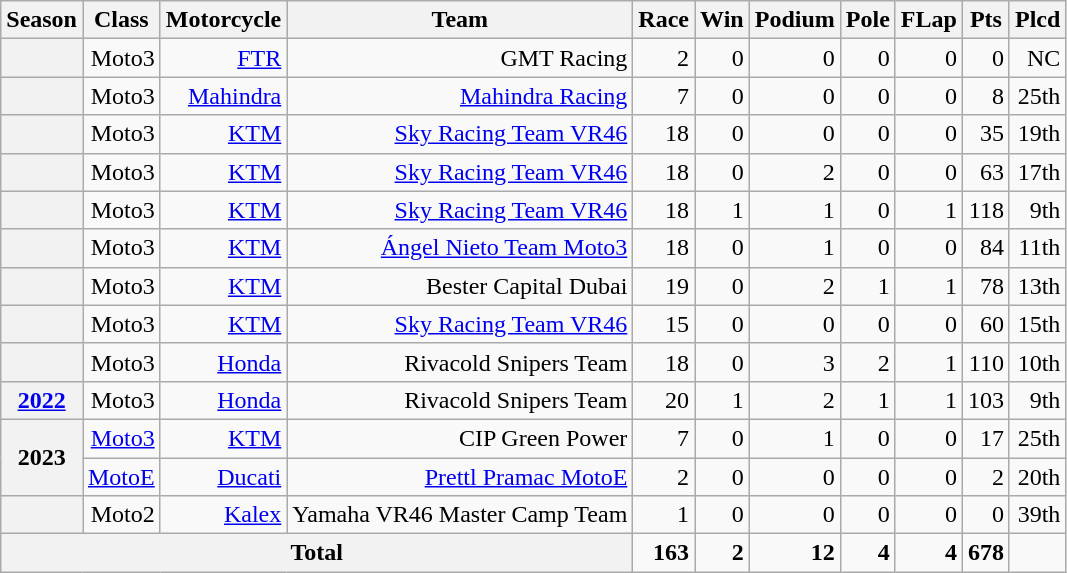<table class="wikitable" style=text-align:right>
<tr>
<th>Season</th>
<th>Class</th>
<th>Motorcycle</th>
<th>Team</th>
<th>Race</th>
<th>Win</th>
<th>Podium</th>
<th>Pole</th>
<th>FLap</th>
<th>Pts</th>
<th>Plcd</th>
</tr>
<tr>
<th></th>
<td>Moto3</td>
<td><a href='#'>FTR</a></td>
<td>GMT Racing</td>
<td>2</td>
<td>0</td>
<td>0</td>
<td>0</td>
<td>0</td>
<td>0</td>
<td>NC</td>
</tr>
<tr>
<th></th>
<td>Moto3</td>
<td><a href='#'>Mahindra</a></td>
<td><a href='#'>Mahindra Racing</a></td>
<td>7</td>
<td>0</td>
<td>0</td>
<td>0</td>
<td>0</td>
<td>8</td>
<td>25th</td>
</tr>
<tr>
<th></th>
<td>Moto3</td>
<td><a href='#'>KTM</a></td>
<td><a href='#'>Sky Racing Team VR46</a></td>
<td>18</td>
<td>0</td>
<td>0</td>
<td>0</td>
<td>0</td>
<td>35</td>
<td>19th</td>
</tr>
<tr>
<th></th>
<td>Moto3</td>
<td><a href='#'>KTM</a></td>
<td><a href='#'>Sky Racing Team VR46</a></td>
<td>18</td>
<td>0</td>
<td>2</td>
<td>0</td>
<td>0</td>
<td>63</td>
<td>17th</td>
</tr>
<tr>
<th></th>
<td>Moto3</td>
<td><a href='#'>KTM</a></td>
<td><a href='#'>Sky Racing Team VR46</a></td>
<td>18</td>
<td>1</td>
<td>1</td>
<td>0</td>
<td>1</td>
<td>118</td>
<td>9th</td>
</tr>
<tr>
<th></th>
<td>Moto3</td>
<td><a href='#'>KTM</a></td>
<td><a href='#'>Ángel Nieto Team Moto3</a></td>
<td>18</td>
<td>0</td>
<td>1</td>
<td>0</td>
<td>0</td>
<td>84</td>
<td>11th</td>
</tr>
<tr>
<th></th>
<td>Moto3</td>
<td><a href='#'>KTM</a></td>
<td>Bester Capital Dubai</td>
<td>19</td>
<td>0</td>
<td>2</td>
<td>1</td>
<td>1</td>
<td>78</td>
<td>13th</td>
</tr>
<tr>
<th></th>
<td>Moto3</td>
<td><a href='#'>KTM</a></td>
<td><a href='#'>Sky Racing Team VR46</a></td>
<td>15</td>
<td>0</td>
<td>0</td>
<td>0</td>
<td>0</td>
<td>60</td>
<td>15th</td>
</tr>
<tr>
<th></th>
<td>Moto3</td>
<td><a href='#'>Honda</a></td>
<td>Rivacold Snipers Team</td>
<td>18</td>
<td>0</td>
<td>3</td>
<td>2</td>
<td>1</td>
<td>110</td>
<td>10th</td>
</tr>
<tr>
<th><a href='#'>2022</a></th>
<td>Moto3</td>
<td><a href='#'>Honda</a></td>
<td>Rivacold Snipers Team</td>
<td>20</td>
<td>1</td>
<td>2</td>
<td>1</td>
<td>1</td>
<td>103</td>
<td>9th</td>
</tr>
<tr>
<th rowspan=2>2023</th>
<td><a href='#'>Moto3</a></td>
<td><a href='#'>KTM</a></td>
<td>CIP Green Power</td>
<td>7</td>
<td>0</td>
<td>1</td>
<td>0</td>
<td>0</td>
<td>17</td>
<td>25th</td>
</tr>
<tr>
<td><a href='#'>MotoE</a></td>
<td><a href='#'>Ducati</a></td>
<td><a href='#'>Prettl Pramac MotoE</a></td>
<td>2</td>
<td>0</td>
<td>0</td>
<td>0</td>
<td>0</td>
<td>2</td>
<td>20th</td>
</tr>
<tr>
<th></th>
<td>Moto2</td>
<td><a href='#'>Kalex</a></td>
<td>Yamaha VR46 Master Camp Team</td>
<td>1</td>
<td>0</td>
<td>0</td>
<td>0</td>
<td>0</td>
<td>0</td>
<td>39th</td>
</tr>
<tr>
<th colspan="4">Total</th>
<td><strong>163</strong></td>
<td><strong>2</strong></td>
<td><strong>12</strong></td>
<td><strong>4</strong></td>
<td><strong>4</strong></td>
<td><strong>678</strong></td>
<td></td>
</tr>
</table>
